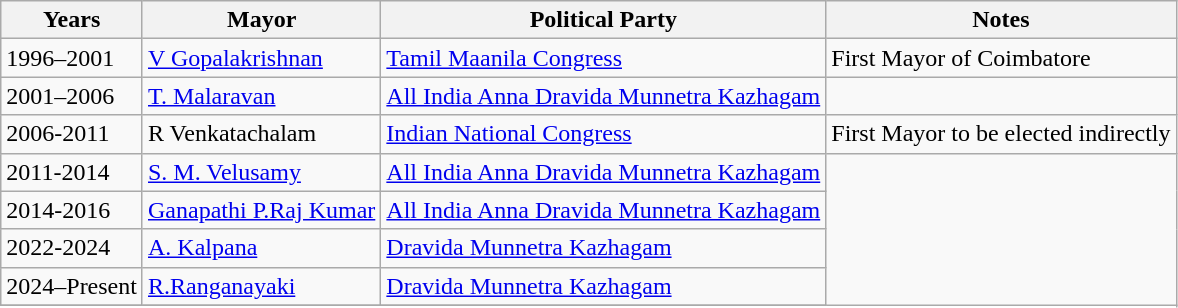<table class="wikitable">
<tr>
<th>Years</th>
<th>Mayor</th>
<th>Political Party</th>
<th>Notes</th>
</tr>
<tr>
<td>1996–2001</td>
<td><a href='#'>V Gopalakrishnan</a></td>
<td><a href='#'>Tamil Maanila Congress</a></td>
<td>First Mayor of Coimbatore</td>
</tr>
<tr>
<td>2001–2006</td>
<td><a href='#'>T. Malaravan</a></td>
<td><a href='#'>All India Anna Dravida Munnetra Kazhagam</a></td>
<td></td>
</tr>
<tr>
<td>2006-2011</td>
<td>R Venkatachalam</td>
<td><a href='#'>Indian National Congress</a></td>
<td>First Mayor to be elected indirectly</td>
</tr>
<tr>
<td>2011-2014</td>
<td><a href='#'>S. M. Velusamy</a></td>
<td><a href='#'>All India Anna Dravida Munnetra Kazhagam</a></td>
</tr>
<tr>
<td>2014-2016</td>
<td><a href='#'>Ganapathi P.Raj Kumar</a></td>
<td><a href='#'>All India Anna Dravida Munnetra Kazhagam</a></td>
</tr>
<tr>
<td>2022-2024</td>
<td><a href='#'>A. Kalpana</a></td>
<td><a href='#'>Dravida Munnetra Kazhagam</a></td>
</tr>
<tr>
<td>2024–Present</td>
<td><a href='#'>R.Ranganayaki</a></td>
<td><a href='#'>Dravida Munnetra Kazhagam</a></td>
</tr>
<tr>
</tr>
</table>
